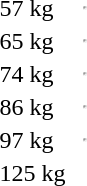<table>
<tr>
<td>57 kg</td>
<td></td>
<td></td>
<td><hr></td>
</tr>
<tr>
<td>65 kg</td>
<td></td>
<td></td>
<td><hr></td>
</tr>
<tr>
<td>74 kg</td>
<td></td>
<td></td>
<td><hr></td>
</tr>
<tr>
<td>86 kg</td>
<td></td>
<td></td>
<td><hr></td>
</tr>
<tr>
<td>97 kg</td>
<td></td>
<td></td>
<td><hr></td>
</tr>
<tr>
<td>125 kg</td>
<td></td>
<td></td>
<td></td>
</tr>
</table>
